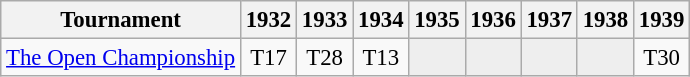<table class="wikitable" style="font-size:95%;text-align:center;">
<tr>
<th>Tournament</th>
<th>1932</th>
<th>1933</th>
<th>1934</th>
<th>1935</th>
<th>1936</th>
<th>1937</th>
<th>1938</th>
<th>1939</th>
</tr>
<tr>
<td align=left><a href='#'>The Open Championship</a></td>
<td>T17</td>
<td>T28</td>
<td>T13</td>
<td style="background:#eeeeee;"></td>
<td style="background:#eeeeee;"></td>
<td style="background:#eeeeee;"></td>
<td style="background:#eeeeee;"></td>
<td>T30</td>
</tr>
</table>
